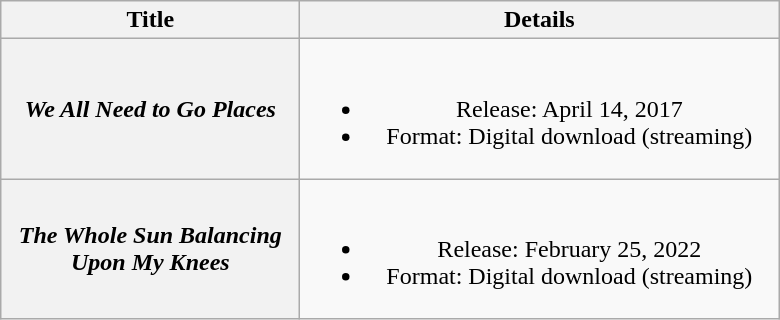<table class="wikitable plainrowheaders" style="text-align:center;">
<tr>
<th scope="col"  style="width:12em;">Title</th>
<th scope="col" style="width:19.5em;">Details</th>
</tr>
<tr>
<th scope="row"><em>We All Need to Go Places</em></th>
<td><br><ul><li>Release: April 14, 2017</li><li>Format: Digital download (streaming)</li></ul></td>
</tr>
<tr>
<th scope="row"><em>The Whole Sun Balancing Upon My Knees</em></th>
<td><br><ul><li>Release: February 25, 2022</li><li>Format: Digital download (streaming)</li></ul></td>
</tr>
</table>
